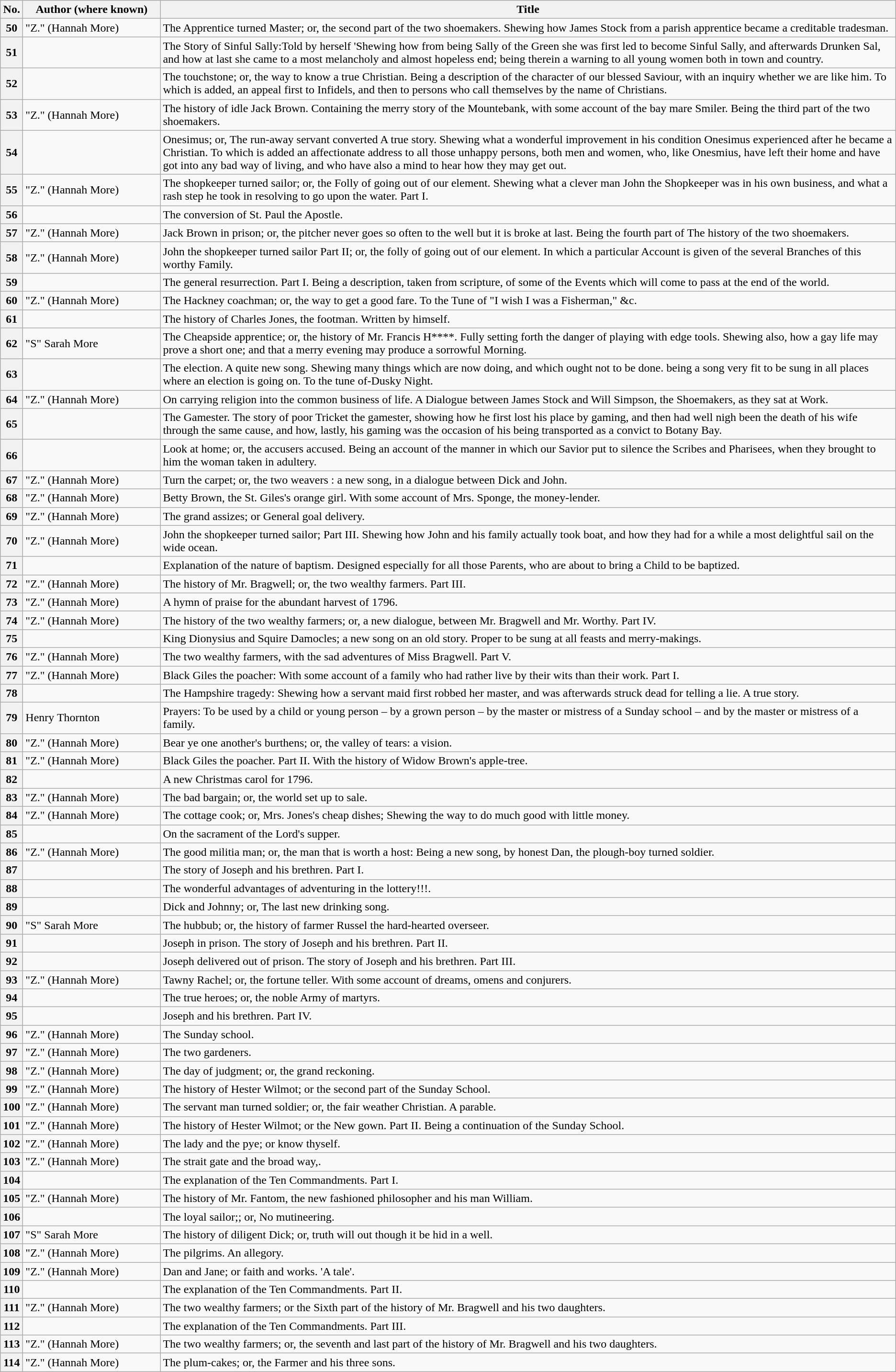<table class="sortable wikitable">
<tr>
<th scope="col">No.</th>
<th scope="col" style="width:11.5em">Author (where known)</th>
<th scope="col">Title</th>
</tr>
<tr>
<th scope="row">50</th>
<td>"Z." (Hannah More)</td>
<td>The Apprentice turned Master; or, the second part of the two shoemakers. Shewing how James Stock from a parish apprentice became a creditable tradesman.</td>
</tr>
<tr>
<th scope="row">51</th>
<td></td>
<td>The Story of Sinful Sally:Told by herself 'Shewing how from being Sally of the Green she was first led to become Sinful Sally, and afterwards Drunken Sal, and how at last she came to a most melancholy and almost hopeless end; being therein a warning to all young women both in town and country.</td>
</tr>
<tr>
<th scope="row">52</th>
<td></td>
<td>The touchstone; or, the way to know a true Christian. Being a description of the character of our blessed Saviour, with an inquiry whether we are like him. To which is added, an appeal first to Infidels, and then to persons who call themselves by the name of Christians.</td>
</tr>
<tr>
<th scope="row">53</th>
<td>"Z." (Hannah More)</td>
<td>The history of idle Jack Brown. Containing the merry story of the Mountebank, with some account of the bay mare Smiler. Being the third part of the two shoemakers.</td>
</tr>
<tr>
<th scope="row">54</th>
<td></td>
<td>Onesimus; or, The run-away servant converted A true story. Shewing what a wonderful improvement in his condition Onesimus experienced after he became a Christian. To which is added an affectionate address to all those unhappy persons, both men and women, who, like Onesmius, have left their home and have got into any bad way of living, and who have also a mind to hear how they may get out.</td>
</tr>
<tr>
<th scope="row">55</th>
<td>"Z." (Hannah More)</td>
<td>The shopkeeper turned sailor; or, the Folly of going out of our element. Shewing what a clever man John the Shopkeeper was in his own business, and what a rash step he took in resolving to go upon the water. Part I.</td>
</tr>
<tr>
<th scope="row">56</th>
<td></td>
<td>The conversion of St. Paul the Apostle.</td>
</tr>
<tr>
<th scope="row">57</th>
<td>"Z." (Hannah More)</td>
<td>Jack Brown in prison; or, the pitcher never goes so often to the well but it is broke at last. Being the fourth part of The history of the two shoemakers.</td>
</tr>
<tr>
<th scope="row">58</th>
<td>"Z." (Hannah More)</td>
<td>John the shopkeeper turned sailor Part II; or, the folly of going out of our element. In which a particular Account is given of the several Branches of this worthy Family.</td>
</tr>
<tr>
<th scope="row">59</th>
<td></td>
<td>The general resurrection. Part I. Being a description, taken from scripture, of some of the Events which will come to pass at the end of the world.</td>
</tr>
<tr>
<th scope="row">60</th>
<td>"Z." (Hannah More)</td>
<td>The Hackney coachman; or, the way to get a good fare. To the Tune of "I wish I was a Fisherman," &c.</td>
</tr>
<tr>
<th scope="row">61</th>
<td></td>
<td>The history of Charles Jones, the footman. Written by himself.</td>
</tr>
<tr>
<th scope="row">62</th>
<td>"S" Sarah More</td>
<td>The Cheapside apprentice; or, the history of Mr. Francis H****. Fully setting forth the danger of playing with edge tools. Shewing also, how a gay life may prove a short one; and that a merry evening may produce a sorrowful Morning.</td>
</tr>
<tr>
<th scope="row">63</th>
<td></td>
<td>The election. A quite new song. Shewing many things which are now doing, and which ought not to be done. being a song very fit to be sung in all places where an election is going on. To the tune of-Dusky Night.</td>
</tr>
<tr>
<th scope="row">64</th>
<td>"Z." (Hannah More)</td>
<td>On carrying religion into the common business of life. A Dialogue between James Stock and Will Simpson, the Shoemakers, as they sat at Work.</td>
</tr>
<tr>
<th scope="row">65</th>
<td></td>
<td>The Gamester. The story of poor Tricket the gamester, showing how he first lost his place by gaming, and then had well nigh been the death of his wife through the same cause, and how, lastly, his gaming was the occasion of his being transported as a convict to Botany Bay.</td>
</tr>
<tr>
<th scope="row">66</th>
<td></td>
<td>Look at home; or, the accusers accused. Being an account of the manner in which our Savior put to silence the Scribes and Pharisees, when they brought to him the woman taken in adultery.</td>
</tr>
<tr>
<th scope="row">67</th>
<td>"Z." (Hannah More)</td>
<td>Turn the carpet; or, the two weavers : a new song, in a dialogue between Dick and John.</td>
</tr>
<tr>
<th scope="row">68</th>
<td>"Z." (Hannah More)</td>
<td>Betty Brown, the St. Giles's orange girl. With some account of Mrs. Sponge, the money-lender.</td>
</tr>
<tr>
<th scope="row">69</th>
<td>"Z." (Hannah More)</td>
<td>The grand assizes; or General goal delivery.</td>
</tr>
<tr>
<th scope="row">70</th>
<td>"Z." (Hannah More)</td>
<td>John the shopkeeper turned sailor; Part III. Shewing how John and his family actually took boat, and how they had for a while a most delightful sail on the wide ocean.</td>
</tr>
<tr>
<th scope="row">71</th>
<td></td>
<td>Explanation of the nature of baptism. Designed especially for all those Parents, who are about to bring a Child to be baptized.</td>
</tr>
<tr>
<th scope="row">72</th>
<td>"Z." (Hannah More)</td>
<td>The history of Mr. Bragwell; or, the two wealthy farmers. Part III.</td>
</tr>
<tr>
<th scope="row">73</th>
<td>"Z." (Hannah More)</td>
<td>A hymn of praise for the abundant harvest of 1796.</td>
</tr>
<tr>
<th scope="row">74</th>
<td>"Z." (Hannah More)</td>
<td>The history of the two wealthy farmers; or, a new dialogue, between Mr. Bragwell and Mr. Worthy. Part IV.</td>
</tr>
<tr>
<th scope="row">75</th>
<td></td>
<td>King Dionysius and Squire Damocles; a new song on an old story. Proper to be sung at all feasts and merry-makings.</td>
</tr>
<tr>
<th scope="row">76</th>
<td>"Z." (Hannah More)</td>
<td>The two wealthy farmers, with the sad adventures of Miss Bragwell. Part V.</td>
</tr>
<tr>
<th scope="row">77</th>
<td>"Z." (Hannah More)</td>
<td>Black Giles the poacher: With some account of a family who had rather live by their wits than their work. Part I.</td>
</tr>
<tr>
<th scope="row">78</th>
<td></td>
<td>The Hampshire tragedy: Shewing how a servant maid first robbed her master, and was afterwards struck dead for telling a lie. A true story.</td>
</tr>
<tr>
<th scope="row">79</th>
<td>Henry Thornton</td>
<td>Prayers: To be used by a child or young person – by a grown person – by the master or mistress of a Sunday school – and by the master or mistress of a family.</td>
</tr>
<tr>
<th scope="row">80</th>
<td>"Z." (Hannah More)</td>
<td>Bear ye one another's burthens; or, the valley of tears: a vision.</td>
</tr>
<tr>
<th scope="row">81</th>
<td>"Z." (Hannah More)</td>
<td>Black Giles the poacher. Part II. With the history of Widow Brown's apple-tree.</td>
</tr>
<tr>
<th scope="row">82</th>
<td></td>
<td>A new Christmas carol for 1796.</td>
</tr>
<tr>
<th scope="row">83</th>
<td>"Z." (Hannah More)</td>
<td>The bad bargain; or, the world set up to sale.</td>
</tr>
<tr>
<th scope="row">84</th>
<td>"Z." (Hannah More)</td>
<td>The cottage cook; or, Mrs. Jones's cheap dishes; Shewing the way to do much good with little money.</td>
</tr>
<tr>
<th scope="row">85</th>
<td></td>
<td>On the sacrament of the Lord's supper.</td>
</tr>
<tr>
<th scope="row">86</th>
<td>"Z." (Hannah More)</td>
<td>The good militia man; or, the man that is worth a host: Being a new song, by honest Dan, the plough-boy turned soldier.</td>
</tr>
<tr>
<th scope="row">87</th>
<td></td>
<td>The story of Joseph and his brethren. Part I.</td>
</tr>
<tr>
<th scope="row">88</th>
<td></td>
<td>The wonderful advantages of adventuring in the lottery!!!.</td>
</tr>
<tr>
<th scope="row">89</th>
<td></td>
<td>Dick and Johnny; or, The last new drinking song.</td>
</tr>
<tr>
<th scope="row">90</th>
<td>"S" Sarah More</td>
<td>The hubbub; or, the history of farmer Russel the hard-hearted overseer.</td>
</tr>
<tr>
<th scope="row">91</th>
<td></td>
<td>Joseph in prison. The story of Joseph and his brethren. Part II.</td>
</tr>
<tr>
<th scope="row">92</th>
<td></td>
<td>Joseph delivered out of prison. The story of Joseph and his brethren. Part III.</td>
</tr>
<tr>
<th scope="row">93</th>
<td>"Z." (Hannah More)</td>
<td>Tawny Rachel; or, the fortune teller. With some account of dreams, omens and conjurers.</td>
</tr>
<tr>
<th scope="row">94</th>
<td></td>
<td>The true heroes; or, the noble Army of martyrs.</td>
</tr>
<tr>
<th scope="row">95</th>
<td></td>
<td>Joseph and his brethren. Part IV.</td>
</tr>
<tr>
<th scope="row">96</th>
<td>"Z." (Hannah More)</td>
<td>The Sunday school.</td>
</tr>
<tr>
<th scope="row">97</th>
<td>"Z." (Hannah More)</td>
<td>The two gardeners.</td>
</tr>
<tr>
<th scope="row">98</th>
<td>"Z." (Hannah More)</td>
<td>The day of judgment; or, the grand reckoning.</td>
</tr>
<tr>
<th scope="row">99</th>
<td>"Z." (Hannah More)</td>
<td>The history of Hester Wilmot; or the second part of the Sunday School.</td>
</tr>
<tr>
<th scope="row">100</th>
<td>"Z." (Hannah More)</td>
<td>The servant man turned soldier; or, the fair weather Christian. A parable.</td>
</tr>
<tr>
<th scope="row">101</th>
<td>"Z." (Hannah More)</td>
<td>The history of Hester Wilmot; or the New gown. Part II. Being a continuation of the Sunday School.</td>
</tr>
<tr>
<th scope="row">102</th>
<td>"Z." (Hannah More)</td>
<td>The lady and the pye; or know thyself.</td>
</tr>
<tr>
<th scope="row">103</th>
<td>"Z." (Hannah More)</td>
<td>The strait gate and the broad way,.</td>
</tr>
<tr>
<th scope="row">104</th>
<td></td>
<td>The explanation of the Ten Commandments. Part I.</td>
</tr>
<tr>
<th scope="row">105</th>
<td>"Z." (Hannah More)</td>
<td>The history of Mr. Fantom, the new fashioned philosopher and his man William.</td>
</tr>
<tr>
<th scope="row">106</th>
<td></td>
<td>The loyal sailor;; or, No mutineering.</td>
</tr>
<tr>
<th scope="row">107</th>
<td>"S" Sarah More</td>
<td>The history of diligent Dick; or, truth will out though it be hid in a well.</td>
</tr>
<tr>
<th scope="row">108</th>
<td>"Z." (Hannah More)</td>
<td>The pilgrims. An allegory.</td>
</tr>
<tr>
<th scope="row">109</th>
<td>"Z." (Hannah More)</td>
<td>Dan and Jane; or faith and works. 'A tale'.</td>
</tr>
<tr>
<th scope="row">110</th>
<td></td>
<td>The explanation of the Ten Commandments. Part II.</td>
</tr>
<tr>
<th scope="row">111</th>
<td>"Z." (Hannah More)</td>
<td>The two wealthy farmers; or the Sixth part of the history of Mr. Bragwell and his two daughters.</td>
</tr>
<tr>
<th scope="row">112</th>
<td></td>
<td>The explanation of the Ten Commandments. Part III.</td>
</tr>
<tr>
<th scope="row">113</th>
<td>"Z." (Hannah More)</td>
<td>The two wealthy farmers; or, the seventh and last part of the history of Mr. Bragwell and his two daughters.</td>
</tr>
<tr>
<th scope="row">114</th>
<td>"Z." (Hannah More)</td>
<td>The plum-cakes; or, the Farmer and his three sons.</td>
</tr>
</table>
